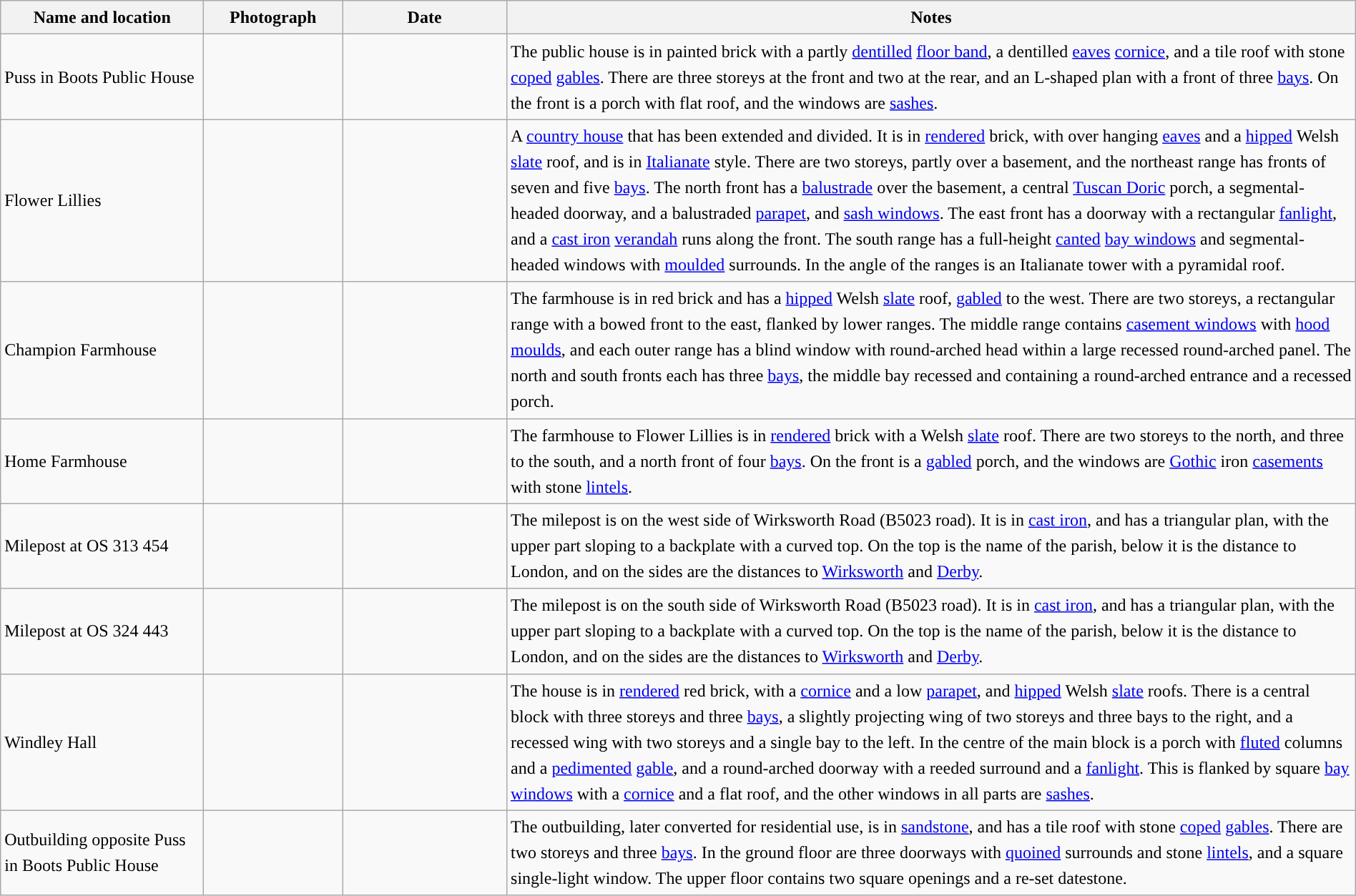<table class="wikitable sortable plainrowheaders" style="width:100%;border:0px;text-align:left;line-height:150%;">
<tr>
<th scope="col"  style="width:150px">Name and location</th>
<th scope="col"  style="width:100px" class="unsortable">Photograph</th>
<th scope="col"  style="width:120px">Date</th>
<th scope="col"  style="width:650px" class="unsortable">Notes</th>
</tr>
<tr>
<td>Puss in Boots Public House<br><small></small></td>
<td></td>
<td align="center"></td>
<td>The public house is in painted brick with a partly <a href='#'>dentilled</a> <a href='#'>floor band</a>, a dentilled <a href='#'>eaves</a> <a href='#'>cornice</a>, and a tile roof with stone <a href='#'>coped</a> <a href='#'>gables</a>.  There are three storeys at the front and two at the rear, and an L-shaped plan with a front of three <a href='#'>bays</a>.  On the front is a porch with flat roof, and the windows are <a href='#'>sashes</a>.</td>
</tr>
<tr>
<td>Flower Lillies<br><small></small></td>
<td></td>
<td align="center"></td>
<td>A <a href='#'>country house</a> that has been extended and divided.  It is in <a href='#'>rendered</a> brick, with over hanging <a href='#'>eaves</a> and a <a href='#'>hipped</a> Welsh <a href='#'>slate</a> roof, and is in <a href='#'>Italianate</a> style.  There are two storeys, partly over a basement, and the northeast range has fronts of seven and five <a href='#'>bays</a>.  The north front has a <a href='#'>balustrade</a> over the basement, a central <a href='#'>Tuscan Doric</a> porch, a segmental-headed doorway, and a balustraded <a href='#'>parapet</a>, and <a href='#'>sash windows</a>.  The east front has a doorway with a rectangular <a href='#'>fanlight</a>, and a <a href='#'>cast iron</a> <a href='#'>verandah</a> runs along the front.   The south range has a full-height <a href='#'>canted</a> <a href='#'>bay windows</a> and segmental-headed windows with <a href='#'>moulded</a> surrounds.  In the angle of the ranges is an Italianate tower with a pyramidal roof.</td>
</tr>
<tr>
<td>Champion Farmhouse<br><small></small></td>
<td></td>
<td align="center"></td>
<td>The farmhouse is in red brick and has a <a href='#'>hipped</a> Welsh <a href='#'>slate</a> roof, <a href='#'>gabled</a> to the west.  There are two storeys, a rectangular range with a bowed front to the east, flanked by lower ranges.  The middle range contains <a href='#'>casement windows</a> with <a href='#'>hood moulds</a>, and each outer range has a blind window with round-arched head within a large recessed round-arched panel.  The north and south fronts each has three <a href='#'>bays</a>, the middle bay recessed and containing a round-arched entrance and a recessed porch.</td>
</tr>
<tr>
<td>Home Farmhouse<br><small></small></td>
<td></td>
<td align="center"></td>
<td>The farmhouse to Flower Lillies is in <a href='#'>rendered</a> brick with a Welsh <a href='#'>slate</a> roof.  There are two storeys to the north, and three to the south, and a north front of four <a href='#'>bays</a>.  On the front is a <a href='#'>gabled</a> porch, and the windows are <a href='#'>Gothic</a> iron <a href='#'>casements</a> with stone <a href='#'>lintels</a>.</td>
</tr>
<tr>
<td>Milepost at OS 313 454<br><small></small></td>
<td></td>
<td align="center"></td>
<td>The milepost is on the west side of Wirksworth Road (B5023 road).  It is in <a href='#'>cast iron</a>, and has a triangular plan, with the upper part sloping to a backplate with a curved top.  On the top is the name of the parish, below it is the distance to London, and on the sides are the distances to <a href='#'>Wirksworth</a> and <a href='#'>Derby</a>.</td>
</tr>
<tr>
<td>Milepost at OS 324 443<br><small></small></td>
<td></td>
<td align="center"></td>
<td>The milepost is on the south side of Wirksworth Road (B5023 road).  It is in <a href='#'>cast iron</a>, and has a triangular plan, with the upper part sloping to a backplate with a curved top.  On the top is the name of the parish, below it is the distance to London, and on the sides are the distances to <a href='#'>Wirksworth</a> and <a href='#'>Derby</a>.</td>
</tr>
<tr>
<td>Windley Hall<br><small></small></td>
<td></td>
<td align="center"></td>
<td>The house is in <a href='#'>rendered</a> red brick, with a <a href='#'>cornice</a> and a low <a href='#'>parapet</a>, and <a href='#'>hipped</a> Welsh <a href='#'>slate</a> roofs.  There is a central block with three storeys and three <a href='#'>bays</a>, a slightly projecting wing of two storeys and three bays to the right, and a recessed wing with two storeys and a single bay to the left.  In the centre of the main block is a porch with <a href='#'>fluted</a> columns and a <a href='#'>pedimented</a> <a href='#'>gable</a>, and a round-arched doorway with a reeded surround and a <a href='#'>fanlight</a>.  This is flanked by square <a href='#'>bay windows</a> with a <a href='#'>cornice</a> and a flat roof, and the other windows in all parts are <a href='#'>sashes</a>.</td>
</tr>
<tr>
<td>Outbuilding opposite Puss in Boots Public House<br><small></small></td>
<td></td>
<td align="center"></td>
<td>The outbuilding, later converted for residential use, is in <a href='#'>sandstone</a>, and has a tile roof with stone <a href='#'>coped</a> <a href='#'>gables</a>.  There are two storeys and three <a href='#'>bays</a>.  In the ground floor are three doorways with <a href='#'>quoined</a> surrounds and stone <a href='#'>lintels</a>, and a square single-light window.  The upper floor contains two square openings and a re-set datestone.</td>
</tr>
</table>
